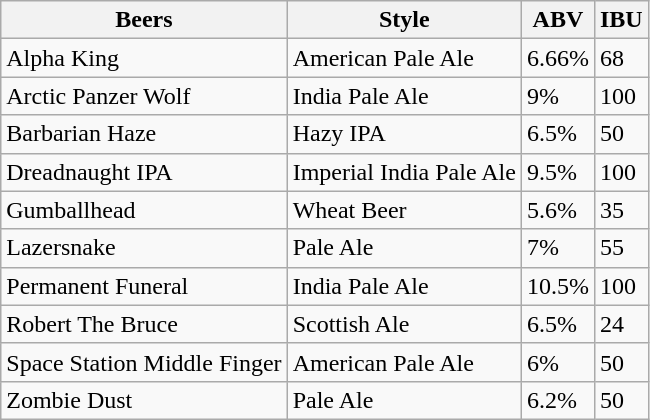<table class="wikitable">
<tr>
<th>Beers</th>
<th>Style</th>
<th>ABV</th>
<th>IBU</th>
</tr>
<tr>
<td>Alpha King</td>
<td>American Pale Ale</td>
<td>6.66%</td>
<td>68</td>
</tr>
<tr>
<td>Arctic Panzer Wolf</td>
<td>India Pale Ale</td>
<td>9%</td>
<td>100</td>
</tr>
<tr>
<td>Barbarian Haze</td>
<td>Hazy IPA</td>
<td>6.5%</td>
<td>50</td>
</tr>
<tr>
<td>Dreadnaught IPA</td>
<td>Imperial India Pale Ale</td>
<td>9.5%</td>
<td>100</td>
</tr>
<tr>
<td>Gumballhead</td>
<td>Wheat Beer</td>
<td>5.6%</td>
<td>35</td>
</tr>
<tr>
<td>Lazersnake</td>
<td>Pale Ale</td>
<td>7%</td>
<td>55</td>
</tr>
<tr>
<td>Permanent Funeral</td>
<td>India Pale Ale</td>
<td>10.5%</td>
<td>100</td>
</tr>
<tr>
<td>Robert The Bruce</td>
<td>Scottish Ale</td>
<td>6.5%</td>
<td>24</td>
</tr>
<tr>
<td>Space Station Middle Finger</td>
<td>American Pale Ale</td>
<td>6%</td>
<td>50</td>
</tr>
<tr>
<td>Zombie Dust</td>
<td>Pale Ale</td>
<td>6.2%</td>
<td>50</td>
</tr>
</table>
